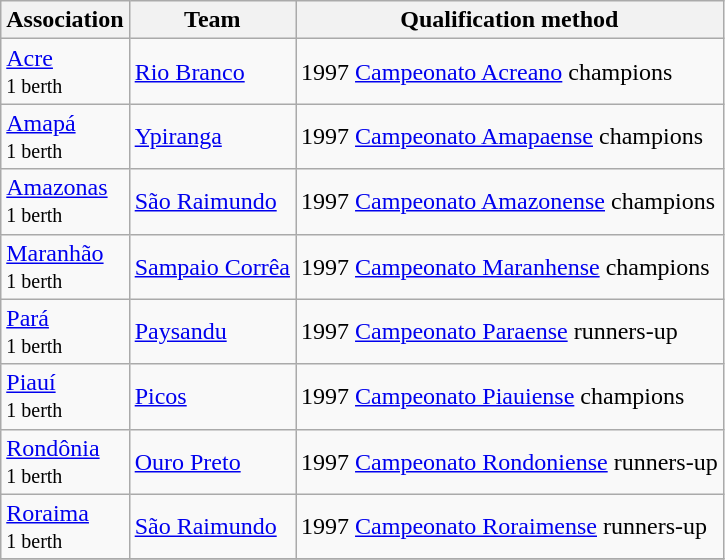<table class="wikitable">
<tr>
<th>Association</th>
<th>Team</th>
<th>Qualification method</th>
</tr>
<tr>
<td rowspan="1"> <a href='#'>Acre</a><br><small>1 berth</small></td>
<td><a href='#'>Rio Branco</a></td>
<td>1997 <a href='#'>Campeonato Acreano</a> champions</td>
</tr>
<tr>
<td rowspan="1"> <a href='#'>Amapá</a><br><small>1 berth</small></td>
<td><a href='#'>Ypiranga</a></td>
<td>1997 <a href='#'>Campeonato Amapaense</a> champions</td>
</tr>
<tr>
<td rowspan="1"> <a href='#'>Amazonas</a><br><small>1 berth</small></td>
<td><a href='#'>São Raimundo</a></td>
<td>1997 <a href='#'>Campeonato Amazonense</a> champions</td>
</tr>
<tr>
<td rowspan="1"> <a href='#'>Maranhão</a><br><small>1 berth</small></td>
<td><a href='#'>Sampaio Corrêa</a></td>
<td>1997 <a href='#'>Campeonato Maranhense</a> champions</td>
</tr>
<tr>
<td rowspan="1"> <a href='#'>Pará</a><br><small>1 berth</small></td>
<td><a href='#'>Paysandu</a></td>
<td>1997 <a href='#'>Campeonato Paraense</a> runners-up</td>
</tr>
<tr>
<td rowspan="1"> <a href='#'>Piauí</a><br><small>1 berth</small></td>
<td><a href='#'>Picos</a></td>
<td>1997 <a href='#'>Campeonato Piauiense</a> champions</td>
</tr>
<tr>
<td rowspan="1"> <a href='#'>Rondônia</a><br><small>1 berth</small></td>
<td><a href='#'>Ouro Preto</a></td>
<td>1997 <a href='#'>Campeonato Rondoniense</a> runners-up</td>
</tr>
<tr>
<td rowspan="1"> <a href='#'>Roraima</a><br><small>1 berth</small></td>
<td><a href='#'>São Raimundo</a></td>
<td>1997 <a href='#'>Campeonato Roraimense</a> runners-up</td>
</tr>
<tr>
</tr>
</table>
